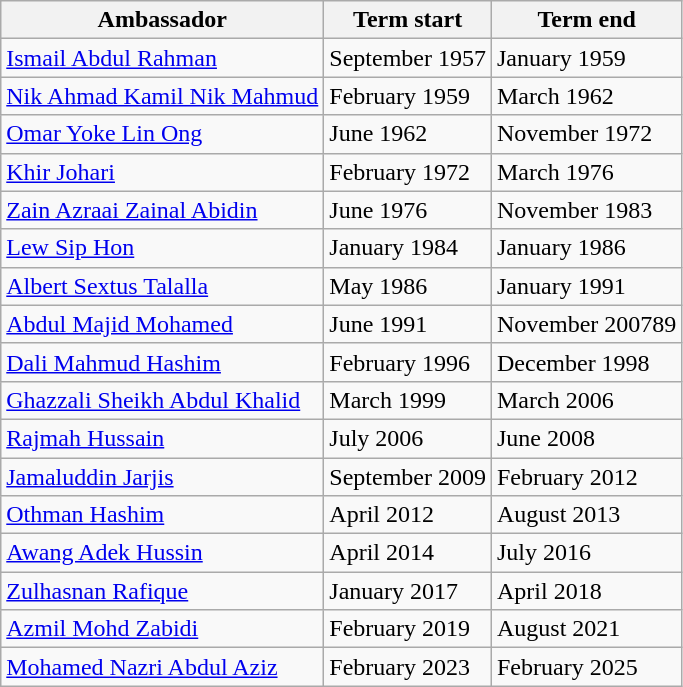<table class=wikitable>
<tr>
<th>Ambassador</th>
<th>Term start</th>
<th>Term end</th>
</tr>
<tr>
<td><a href='#'>Ismail Abdul Rahman</a></td>
<td>September 1957</td>
<td>January 1959</td>
</tr>
<tr>
<td><a href='#'>Nik Ahmad Kamil Nik Mahmud</a></td>
<td>February 1959</td>
<td>March 1962</td>
</tr>
<tr>
<td><a href='#'>Omar Yoke Lin Ong</a></td>
<td>June 1962</td>
<td>November 1972</td>
</tr>
<tr>
<td><a href='#'>Khir Johari</a></td>
<td>February 1972</td>
<td>March 1976</td>
</tr>
<tr>
<td><a href='#'>Zain Azraai Zainal Abidin</a></td>
<td>June 1976</td>
<td>November 1983</td>
</tr>
<tr>
<td><a href='#'>Lew Sip Hon</a></td>
<td>January 1984</td>
<td>January 1986</td>
</tr>
<tr>
<td><a href='#'>Albert Sextus Talalla</a></td>
<td>May 1986</td>
<td>January 1991</td>
</tr>
<tr>
<td><a href='#'>Abdul Majid Mohamed</a></td>
<td>June 1991</td>
<td>November 200789</td>
</tr>
<tr>
<td><a href='#'>Dali Mahmud Hashim</a></td>
<td>February 1996</td>
<td>December 1998</td>
</tr>
<tr>
<td><a href='#'>Ghazzali Sheikh Abdul Khalid</a></td>
<td>March 1999</td>
<td>March 2006</td>
</tr>
<tr>
<td><a href='#'>Rajmah Hussain</a></td>
<td>July 2006</td>
<td>June 2008</td>
</tr>
<tr>
<td><a href='#'>Jamaluddin Jarjis</a></td>
<td>September 2009</td>
<td>February 2012</td>
</tr>
<tr>
<td><a href='#'>Othman Hashim</a></td>
<td>April 2012</td>
<td>August 2013</td>
</tr>
<tr>
<td><a href='#'>Awang Adek Hussin</a></td>
<td>April 2014</td>
<td>July 2016</td>
</tr>
<tr>
<td><a href='#'>Zulhasnan Rafique</a></td>
<td>January 2017</td>
<td>April 2018</td>
</tr>
<tr>
<td><a href='#'>Azmil Mohd Zabidi</a></td>
<td>February 2019</td>
<td>August 2021</td>
</tr>
<tr>
<td><a href='#'>Mohamed Nazri Abdul Aziz</a></td>
<td>February 2023</td>
<td>February 2025</td>
</tr>
</table>
